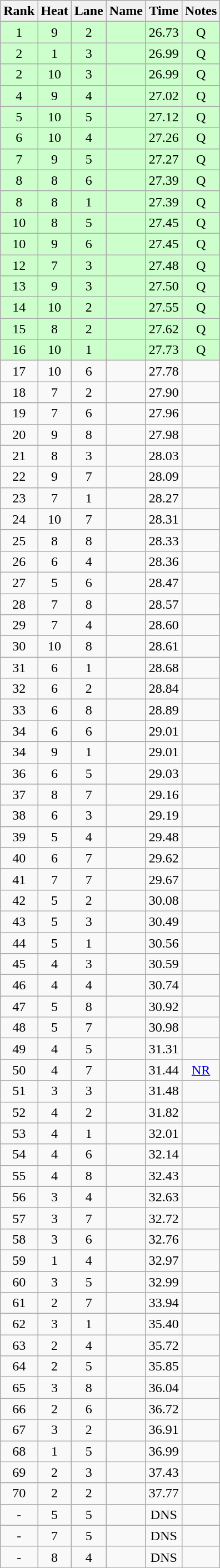<table class="wikitable sortable" style="text-align:center">
<tr>
<th>Rank</th>
<th>Heat</th>
<th>Lane</th>
<th>Name</th>
<th>Time</th>
<th>Notes</th>
</tr>
<tr bgcolor=ccffcc>
<td>1</td>
<td>9</td>
<td>2</td>
<td align=left></td>
<td>26.73</td>
<td>Q</td>
</tr>
<tr bgcolor=ccffcc>
<td>2</td>
<td>1</td>
<td>3</td>
<td align=left></td>
<td>26.99</td>
<td>Q</td>
</tr>
<tr bgcolor=ccffcc>
<td>2</td>
<td>10</td>
<td>3</td>
<td align=left></td>
<td>26.99</td>
<td>Q</td>
</tr>
<tr bgcolor=ccffcc>
<td>4</td>
<td>9</td>
<td>4</td>
<td align=left></td>
<td>27.02</td>
<td>Q</td>
</tr>
<tr bgcolor=ccffcc>
<td>5</td>
<td>10</td>
<td>5</td>
<td align=left></td>
<td>27.12</td>
<td>Q</td>
</tr>
<tr bgcolor=ccffcc>
<td>6</td>
<td>10</td>
<td>4</td>
<td align=left></td>
<td>27.26</td>
<td>Q</td>
</tr>
<tr bgcolor=ccffcc>
<td>7</td>
<td>9</td>
<td>5</td>
<td align=left></td>
<td>27.27</td>
<td>Q</td>
</tr>
<tr bgcolor=ccffcc>
<td>8</td>
<td>8</td>
<td>6</td>
<td align=left></td>
<td>27.39</td>
<td>Q</td>
</tr>
<tr bgcolor=ccffcc>
<td>8</td>
<td>8</td>
<td>1</td>
<td align=left></td>
<td>27.39</td>
<td>Q</td>
</tr>
<tr bgcolor=ccffcc>
<td>10</td>
<td>8</td>
<td>5</td>
<td align=left></td>
<td>27.45</td>
<td>Q</td>
</tr>
<tr bgcolor=ccffcc>
<td>10</td>
<td>9</td>
<td>6</td>
<td align=left></td>
<td>27.45</td>
<td>Q</td>
</tr>
<tr bgcolor=ccffcc>
<td>12</td>
<td>7</td>
<td>3</td>
<td align=left></td>
<td>27.48</td>
<td>Q</td>
</tr>
<tr bgcolor=ccffcc>
<td>13</td>
<td>9</td>
<td>3</td>
<td align=left></td>
<td>27.50</td>
<td>Q</td>
</tr>
<tr bgcolor=ccffcc>
<td>14</td>
<td>10</td>
<td>2</td>
<td align=left></td>
<td>27.55</td>
<td>Q</td>
</tr>
<tr bgcolor=ccffcc>
<td>15</td>
<td>8</td>
<td>2</td>
<td align=left></td>
<td>27.62</td>
<td>Q</td>
</tr>
<tr bgcolor=ccffcc>
<td>16</td>
<td>10</td>
<td>1</td>
<td align=left></td>
<td>27.73</td>
<td>Q</td>
</tr>
<tr>
<td>17</td>
<td>10</td>
<td>6</td>
<td align=left></td>
<td>27.78</td>
<td></td>
</tr>
<tr>
<td>18</td>
<td>7</td>
<td>2</td>
<td align=left></td>
<td>27.90</td>
<td></td>
</tr>
<tr>
<td>19</td>
<td>7</td>
<td>6</td>
<td align=left></td>
<td>27.96</td>
<td></td>
</tr>
<tr>
<td>20</td>
<td>9</td>
<td>8</td>
<td align=left></td>
<td>27.98</td>
<td></td>
</tr>
<tr>
<td>21</td>
<td>8</td>
<td>3</td>
<td align=left></td>
<td>28.03</td>
<td></td>
</tr>
<tr>
<td>22</td>
<td>9</td>
<td>7</td>
<td align=left></td>
<td>28.09</td>
<td></td>
</tr>
<tr>
<td>23</td>
<td>7</td>
<td>1</td>
<td align=left></td>
<td>28.27</td>
<td></td>
</tr>
<tr>
<td>24</td>
<td>10</td>
<td>7</td>
<td align=left></td>
<td>28.31</td>
<td></td>
</tr>
<tr>
<td>25</td>
<td>8</td>
<td>8</td>
<td align=left></td>
<td>28.33</td>
<td></td>
</tr>
<tr>
<td>26</td>
<td>6</td>
<td>4</td>
<td align=left></td>
<td>28.36</td>
<td></td>
</tr>
<tr>
<td>27</td>
<td>5</td>
<td>6</td>
<td align=left></td>
<td>28.47</td>
<td></td>
</tr>
<tr>
<td>28</td>
<td>7</td>
<td>8</td>
<td align=left></td>
<td>28.57</td>
<td></td>
</tr>
<tr>
<td>29</td>
<td>7</td>
<td>4</td>
<td align=left></td>
<td>28.60</td>
<td></td>
</tr>
<tr>
<td>30</td>
<td>10</td>
<td>8</td>
<td align=left></td>
<td>28.61</td>
<td></td>
</tr>
<tr>
<td>31</td>
<td>6</td>
<td>1</td>
<td align=left></td>
<td>28.68</td>
<td></td>
</tr>
<tr>
<td>32</td>
<td>6</td>
<td>2</td>
<td align=left></td>
<td>28.84</td>
<td></td>
</tr>
<tr>
<td>33</td>
<td>6</td>
<td>8</td>
<td align=left></td>
<td>28.89</td>
<td></td>
</tr>
<tr>
<td>34</td>
<td>6</td>
<td>6</td>
<td align=left></td>
<td>29.01</td>
<td></td>
</tr>
<tr>
<td>34</td>
<td>9</td>
<td>1</td>
<td align=left></td>
<td>29.01</td>
<td></td>
</tr>
<tr>
<td>36</td>
<td>6</td>
<td>5</td>
<td align=left></td>
<td>29.03</td>
<td></td>
</tr>
<tr>
<td>37</td>
<td>8</td>
<td>7</td>
<td align=left></td>
<td>29.16</td>
<td></td>
</tr>
<tr>
<td>38</td>
<td>6</td>
<td>3</td>
<td align=left></td>
<td>29.19</td>
<td></td>
</tr>
<tr>
<td>39</td>
<td>5</td>
<td>4</td>
<td align=left></td>
<td>29.48</td>
<td></td>
</tr>
<tr>
<td>40</td>
<td>6</td>
<td>7</td>
<td align=left></td>
<td>29.62</td>
<td></td>
</tr>
<tr>
<td>41</td>
<td>7</td>
<td>7</td>
<td align=left></td>
<td>29.67</td>
<td></td>
</tr>
<tr>
<td>42</td>
<td>5</td>
<td>2</td>
<td align=left></td>
<td>30.08</td>
<td></td>
</tr>
<tr>
<td>43</td>
<td>5</td>
<td>3</td>
<td align=left></td>
<td>30.49</td>
<td></td>
</tr>
<tr>
<td>44</td>
<td>5</td>
<td>1</td>
<td align=left></td>
<td>30.56</td>
<td></td>
</tr>
<tr>
<td>45</td>
<td>4</td>
<td>3</td>
<td align=left></td>
<td>30.59</td>
<td></td>
</tr>
<tr>
<td>46</td>
<td>4</td>
<td>4</td>
<td align=left></td>
<td>30.74</td>
<td></td>
</tr>
<tr>
<td>47</td>
<td>5</td>
<td>8</td>
<td align=left></td>
<td>30.92</td>
<td></td>
</tr>
<tr>
<td>48</td>
<td>5</td>
<td>7</td>
<td align=left></td>
<td>30.98</td>
<td></td>
</tr>
<tr>
<td>49</td>
<td>4</td>
<td>5</td>
<td align=left></td>
<td>31.31</td>
<td></td>
</tr>
<tr>
<td>50</td>
<td>4</td>
<td>7</td>
<td align=left></td>
<td>31.44</td>
<td><a href='#'>NR</a></td>
</tr>
<tr>
<td>51</td>
<td>3</td>
<td>3</td>
<td align=left></td>
<td>31.48</td>
<td></td>
</tr>
<tr>
<td>52</td>
<td>4</td>
<td>2</td>
<td align=left></td>
<td>31.82</td>
<td></td>
</tr>
<tr>
<td>53</td>
<td>4</td>
<td>1</td>
<td align=left></td>
<td>32.01</td>
<td></td>
</tr>
<tr>
<td>54</td>
<td>4</td>
<td>6</td>
<td align=left></td>
<td>32.14</td>
<td></td>
</tr>
<tr>
<td>55</td>
<td>4</td>
<td>8</td>
<td align=left></td>
<td>32.43</td>
<td></td>
</tr>
<tr>
<td>56</td>
<td>3</td>
<td>4</td>
<td align=left></td>
<td>32.63</td>
<td></td>
</tr>
<tr>
<td>57</td>
<td>3</td>
<td>7</td>
<td align=left></td>
<td>32.72</td>
<td></td>
</tr>
<tr>
<td>58</td>
<td>3</td>
<td>6</td>
<td align=left></td>
<td>32.76</td>
<td></td>
</tr>
<tr>
<td>59</td>
<td>1</td>
<td>4</td>
<td align=left></td>
<td>32.97</td>
<td></td>
</tr>
<tr>
<td>60</td>
<td>3</td>
<td>5</td>
<td align=left></td>
<td>32.99</td>
<td></td>
</tr>
<tr>
<td>61</td>
<td>2</td>
<td>7</td>
<td align=left></td>
<td>33.94</td>
<td></td>
</tr>
<tr>
<td>62</td>
<td>3</td>
<td>1</td>
<td align=left></td>
<td>35.40</td>
<td></td>
</tr>
<tr>
<td>63</td>
<td>2</td>
<td>4</td>
<td align=left></td>
<td>35.72</td>
<td></td>
</tr>
<tr>
<td>64</td>
<td>2</td>
<td>5</td>
<td align=left></td>
<td>35.85</td>
<td></td>
</tr>
<tr>
<td>65</td>
<td>3</td>
<td>8</td>
<td align=left></td>
<td>36.04</td>
<td></td>
</tr>
<tr>
<td>66</td>
<td>2</td>
<td>6</td>
<td align=left></td>
<td>36.72</td>
<td></td>
</tr>
<tr>
<td>67</td>
<td>3</td>
<td>2</td>
<td align=left></td>
<td>36.91</td>
<td></td>
</tr>
<tr>
<td>68</td>
<td>1</td>
<td>5</td>
<td align=left></td>
<td>36.99</td>
<td></td>
</tr>
<tr>
<td>69</td>
<td>2</td>
<td>3</td>
<td align=left></td>
<td>37.43</td>
<td></td>
</tr>
<tr>
<td>70</td>
<td>2</td>
<td>2</td>
<td align=left></td>
<td>37.77</td>
<td></td>
</tr>
<tr>
<td>-</td>
<td>5</td>
<td>5</td>
<td align=left></td>
<td>DNS</td>
<td></td>
</tr>
<tr>
<td>-</td>
<td>7</td>
<td>5</td>
<td align=left></td>
<td>DNS</td>
<td></td>
</tr>
<tr>
<td>-</td>
<td>8</td>
<td>4</td>
<td align=left></td>
<td>DNS</td>
<td></td>
</tr>
</table>
